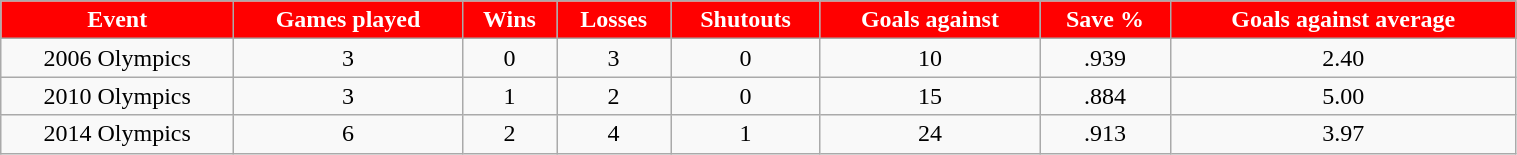<table class="wikitable" width="80%">
<tr align="center"  style="background:red;color:white;">
<td><strong>Event</strong></td>
<td><strong>Games played</strong></td>
<td><strong>Wins</strong></td>
<td><strong>Losses</strong></td>
<td><strong>Shutouts</strong></td>
<td><strong>Goals against</strong></td>
<td><strong>Save %</strong></td>
<td><strong>Goals against average</strong></td>
</tr>
<tr align="center" bgcolor="">
<td>2006 Olympics</td>
<td>3</td>
<td>0</td>
<td>3</td>
<td>0</td>
<td>10</td>
<td>.939</td>
<td>2.40</td>
</tr>
<tr align="center" bgcolor="">
<td>2010 Olympics</td>
<td>3</td>
<td>1</td>
<td>2</td>
<td>0</td>
<td>15</td>
<td>.884</td>
<td>5.00</td>
</tr>
<tr align="center" bgcolor="">
<td>2014 Olympics</td>
<td>6</td>
<td>2</td>
<td>4</td>
<td>1</td>
<td>24</td>
<td>.913</td>
<td>3.97</td>
</tr>
</table>
